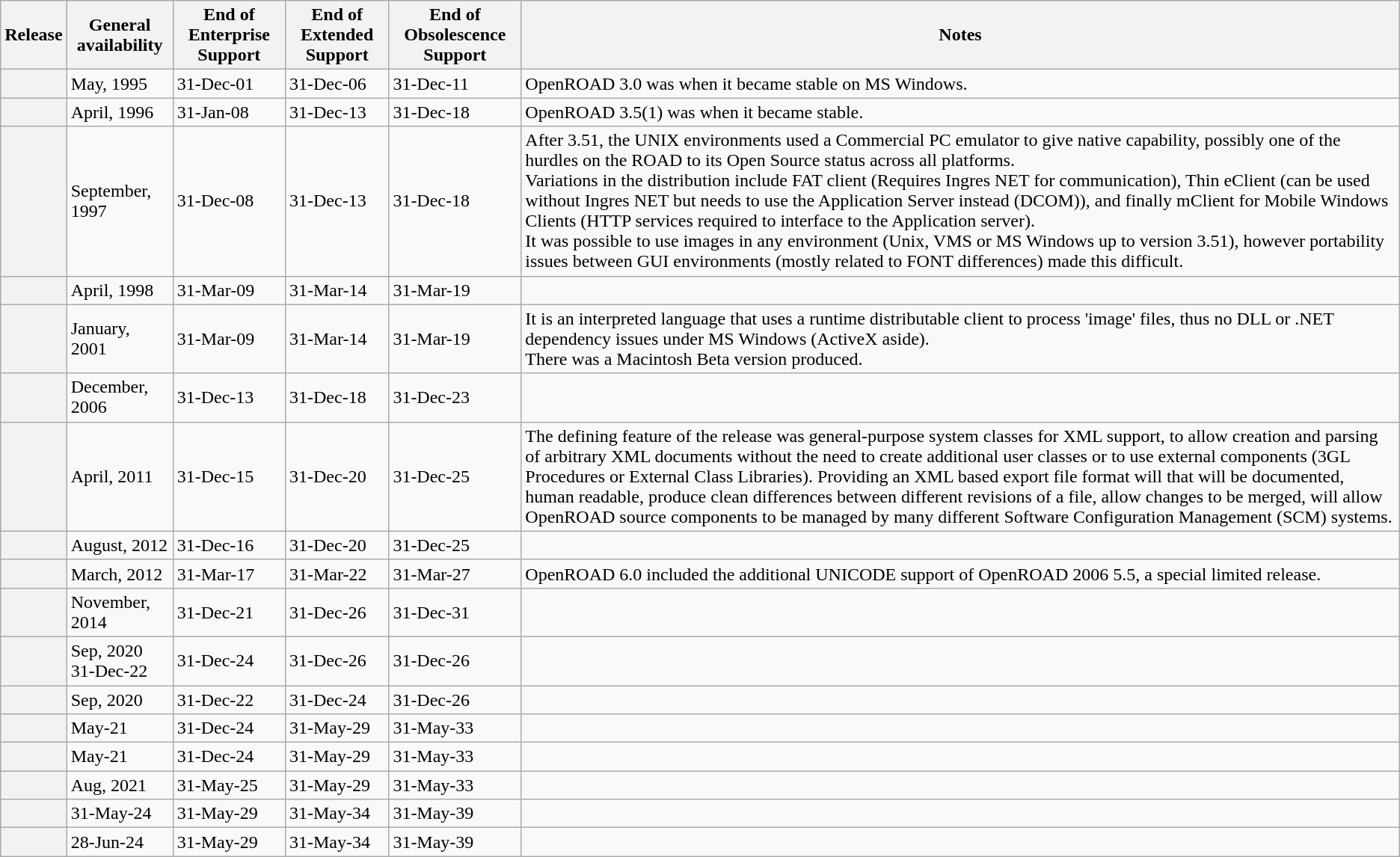<table class="wikitable">
<tr>
<th>Release</th>
<th>General availability</th>
<th>End of Enterprise Support</th>
<th>End of Extended Support</th>
<th>End of Obsolescence Support</th>
<th>Notes</th>
</tr>
<tr>
<th></th>
<td>May, 1995</td>
<td>31-Dec-01</td>
<td>31-Dec-06</td>
<td>31-Dec-11</td>
<td>OpenROAD 3.0 was when it became stable on MS Windows.</td>
</tr>
<tr>
<th></th>
<td>April, 1996</td>
<td>31-Jan-08</td>
<td>31-Dec-13</td>
<td>31-Dec-18</td>
<td>OpenROAD 3.5(1) was when it became stable.</td>
</tr>
<tr>
<th></th>
<td>September, 1997</td>
<td>31-Dec-08</td>
<td>31-Dec-13</td>
<td>31-Dec-18</td>
<td>After 3.51, the UNIX environments used a Commercial PC emulator to give native capability, possibly one of the hurdles on the ROAD to its Open Source status across all platforms.<br>Variations in the distribution include FAT client (Requires Ingres NET for communication), Thin eClient (can be used without Ingres NET but needs to use the Application Server instead (DCOM)), and finally mClient for Mobile Windows Clients (HTTP services required to interface to the Application server).<br>It was possible to use images in any environment (Unix, VMS or MS Windows up to version 3.51), however portability issues between GUI environments (mostly related to FONT differences) made this difficult.</td>
</tr>
<tr>
<th></th>
<td>April, 1998</td>
<td>31-Mar-09</td>
<td>31-Mar-14</td>
<td>31-Mar-19</td>
<td></td>
</tr>
<tr>
<th></th>
<td>January, 2001</td>
<td>31-Mar-09</td>
<td>31-Mar-14</td>
<td>31-Mar-19</td>
<td>It is an interpreted language that uses a runtime distributable client to process 'image' files, thus no DLL or .NET dependency issues under MS Windows (ActiveX aside).<br>There was a Macintosh Beta version produced.</td>
</tr>
<tr>
<th></th>
<td>December, 2006</td>
<td>31-Dec-13</td>
<td>31-Dec-18</td>
<td>31-Dec-23</td>
<td></td>
</tr>
<tr>
<th></th>
<td>April, 2011</td>
<td>31-Dec-15</td>
<td>31-Dec-20</td>
<td>31-Dec-25</td>
<td>The defining feature of the release was general-purpose system classes for XML support, to allow creation and parsing of arbitrary XML documents without the need to create additional user classes or to use external components (3GL Procedures or External Class Libraries). Providing an XML based export file format will that will be documented, human readable, produce clean differences between different revisions of a file, allow changes to be merged, will allow OpenROAD source components to be managed by many different Software Configuration Management (SCM) systems.</td>
</tr>
<tr>
<th></th>
<td>August, 2012</td>
<td>31-Dec-16</td>
<td>31-Dec-20</td>
<td>31-Dec-25</td>
<td></td>
</tr>
<tr>
<th></th>
<td>March, 2012</td>
<td>31-Mar-17</td>
<td>31-Mar-22</td>
<td>31-Mar-27</td>
<td>OpenROAD 6.0 included the additional UNICODE support of OpenROAD 2006 5.5, a special limited release.</td>
</tr>
<tr>
<th></th>
<td>November, 2014</td>
<td>31-Dec-21</td>
<td>31-Dec-26</td>
<td>31-Dec-31</td>
<td></td>
</tr>
<tr>
<th></th>
<td>Sep, 2020	31-Dec-22</td>
<td>31-Dec-24</td>
<td>31-Dec-26</td>
<td>31-Dec-26</td>
</tr>
<tr>
<th></th>
<td>Sep, 2020</td>
<td>31-Dec-22</td>
<td>31-Dec-24</td>
<td>31-Dec-26</td>
<td></td>
</tr>
<tr>
<th></th>
<td>May-21</td>
<td>31-Dec-24</td>
<td>31-May-29</td>
<td>31-May-33</td>
<td></td>
</tr>
<tr>
<th></th>
<td>May-21</td>
<td>31-Dec-24</td>
<td>31-May-29</td>
<td>31-May-33</td>
<td></td>
</tr>
<tr>
<th></th>
<td>Aug, 2021</td>
<td>31-May-25</td>
<td>31-May-29</td>
<td>31-May-33</td>
<td></td>
</tr>
<tr>
<th></th>
<td>31-May-24</td>
<td>31-May-29</td>
<td>31-May-34</td>
<td>31-May-39</td>
<td></td>
</tr>
<tr>
<th></th>
<td>28-Jun-24</td>
<td>31-May-29</td>
<td>31-May-34</td>
<td>31-May-39</td>
<td></td>
</tr>
</table>
